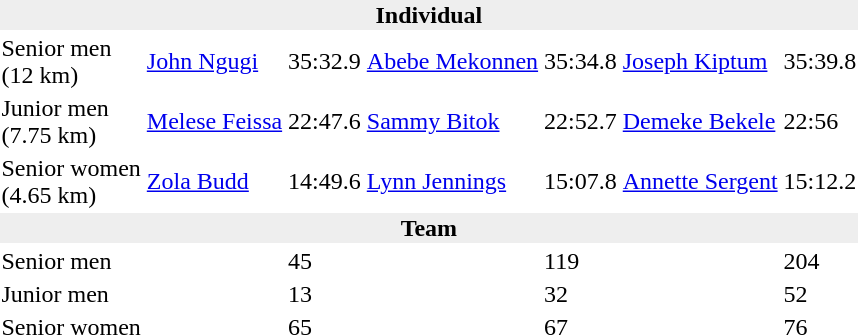<table>
<tr>
<td colspan=7 bgcolor=#eeeeee style=text-align:center;><strong>Individual</strong></td>
</tr>
<tr>
<td>Senior men<br>(12 km)</td>
<td><a href='#'>John Ngugi</a><br></td>
<td>35:32.9</td>
<td><a href='#'>Abebe Mekonnen</a><br></td>
<td>35:34.8</td>
<td><a href='#'>Joseph Kiptum</a><br></td>
<td>35:39.8</td>
</tr>
<tr>
<td>Junior men<br>(7.75 km)</td>
<td><a href='#'>Melese Feissa</a><br></td>
<td>22:47.6</td>
<td><a href='#'>Sammy Bitok</a><br></td>
<td>22:52.7</td>
<td><a href='#'>Demeke Bekele</a><br></td>
<td>22:56</td>
</tr>
<tr>
<td>Senior women<br>(4.65 km)</td>
<td><a href='#'>Zola Budd</a><br></td>
<td>14:49.6</td>
<td><a href='#'>Lynn Jennings</a><br></td>
<td>15:07.8</td>
<td><a href='#'>Annette Sergent</a><br></td>
<td>15:12.2</td>
</tr>
<tr>
<td colspan=7 bgcolor=#eeeeee style=text-align:center;><strong>Team</strong></td>
</tr>
<tr>
<td>Senior men</td>
<td></td>
<td>45</td>
<td></td>
<td>119</td>
<td></td>
<td>204</td>
</tr>
<tr>
<td>Junior men</td>
<td></td>
<td>13</td>
<td></td>
<td>32</td>
<td></td>
<td>52</td>
</tr>
<tr>
<td>Senior women</td>
<td></td>
<td>65</td>
<td></td>
<td>67</td>
<td></td>
<td>76</td>
</tr>
</table>
